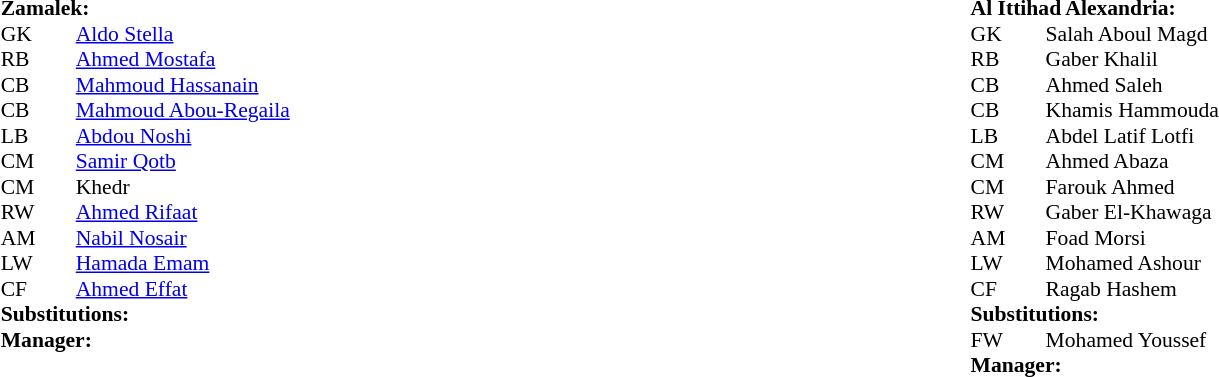<table width="100%">
<tr>
<td valign="top" width="50%"><br><table style="font-size: 90%" cellspacing="0" cellpadding="0" align=center>
<tr>
<td colspan=4><strong>Zamalek:</strong></td>
</tr>
<tr>
<th width="25"></th>
<th width="25"></th>
</tr>
<tr>
<td>GK</td>
<td><strong></strong></td>
<td> <a href='#'>Aldo Stella</a></td>
</tr>
<tr>
<td>RB</td>
<td><strong></strong></td>
<td> <a href='#'>Ahmed Mostafa</a></td>
</tr>
<tr>
<td>CB</td>
<td><strong></strong></td>
<td> <a href='#'>Mahmoud Hassanain</a></td>
</tr>
<tr>
<td>CB</td>
<td><strong></strong></td>
<td> <a href='#'>Mahmoud Abou-Regaila</a></td>
</tr>
<tr>
<td>LB</td>
<td><strong></strong></td>
<td> <a href='#'>Abdou Noshi</a></td>
</tr>
<tr>
<td>CM</td>
<td><strong></strong></td>
<td> <a href='#'>Samir Qotb</a></td>
</tr>
<tr>
<td>CM</td>
<td><strong></strong></td>
<td> Khedr</td>
</tr>
<tr>
<td>RW</td>
<td><strong></strong></td>
<td> <a href='#'>Ahmed Rifaat</a></td>
</tr>
<tr>
<td>AM</td>
<td><strong></strong></td>
<td> <a href='#'>Nabil Nosair</a></td>
</tr>
<tr>
<td>LW</td>
<td><strong></strong></td>
<td> <a href='#'>Hamada Emam</a></td>
</tr>
<tr>
<td>CF</td>
<td><strong></strong></td>
<td> <a href='#'>Ahmed Effat</a></td>
</tr>
<tr>
<td colspan=3><strong>Substitutions:</strong></td>
</tr>
<tr>
<td colspan=3><strong>Manager:</strong></td>
</tr>
<tr>
<td colspan=3></td>
</tr>
</table>
</td>
<td valign="top"></td>
<td valign="top" width="50%"><br><table style="font-size: 90%" cellspacing="0" cellpadding="0" align="center">
<tr>
<td colspan=4><strong>Al Ittihad Alexandria:</strong></td>
</tr>
<tr>
<th width=25></th>
<th width=25></th>
</tr>
<tr>
<td>GK</td>
<td><strong></strong></td>
<td> Salah Aboul Magd</td>
</tr>
<tr>
<td>RB</td>
<td><strong></strong></td>
<td> Gaber Khalil</td>
</tr>
<tr>
<td>CB</td>
<td><strong></strong></td>
<td> Ahmed Saleh</td>
</tr>
<tr>
<td>CB</td>
<td><strong></strong></td>
<td> Khamis Hammouda</td>
</tr>
<tr>
<td>LB</td>
<td><strong></strong></td>
<td> Abdel Latif Lotfi</td>
</tr>
<tr>
<td>CM</td>
<td><strong></strong></td>
<td> Ahmed Abaza</td>
</tr>
<tr>
<td>CM</td>
<td><strong></strong></td>
<td> Farouk Ahmed</td>
</tr>
<tr>
<td>RW</td>
<td><strong></strong></td>
<td> Gaber El-Khawaga</td>
</tr>
<tr>
<td>AM</td>
<td><strong></strong></td>
<td> Foad Morsi</td>
</tr>
<tr>
<td>LW</td>
<td><strong></strong></td>
<td> Mohamed Ashour</td>
</tr>
<tr>
<td>CF</td>
<td><strong></strong></td>
<td> Ragab Hashem</td>
<td></td>
<td></td>
</tr>
<tr>
<td colspan=3><strong>Substitutions:</strong></td>
</tr>
<tr>
<td>FW</td>
<td><strong></strong></td>
<td> Mohamed Youssef</td>
<td></td>
<td></td>
</tr>
<tr>
<td colspan=3><strong>Manager:</strong></td>
</tr>
<tr>
<td colspan=3></td>
</tr>
</table>
</td>
</tr>
</table>
